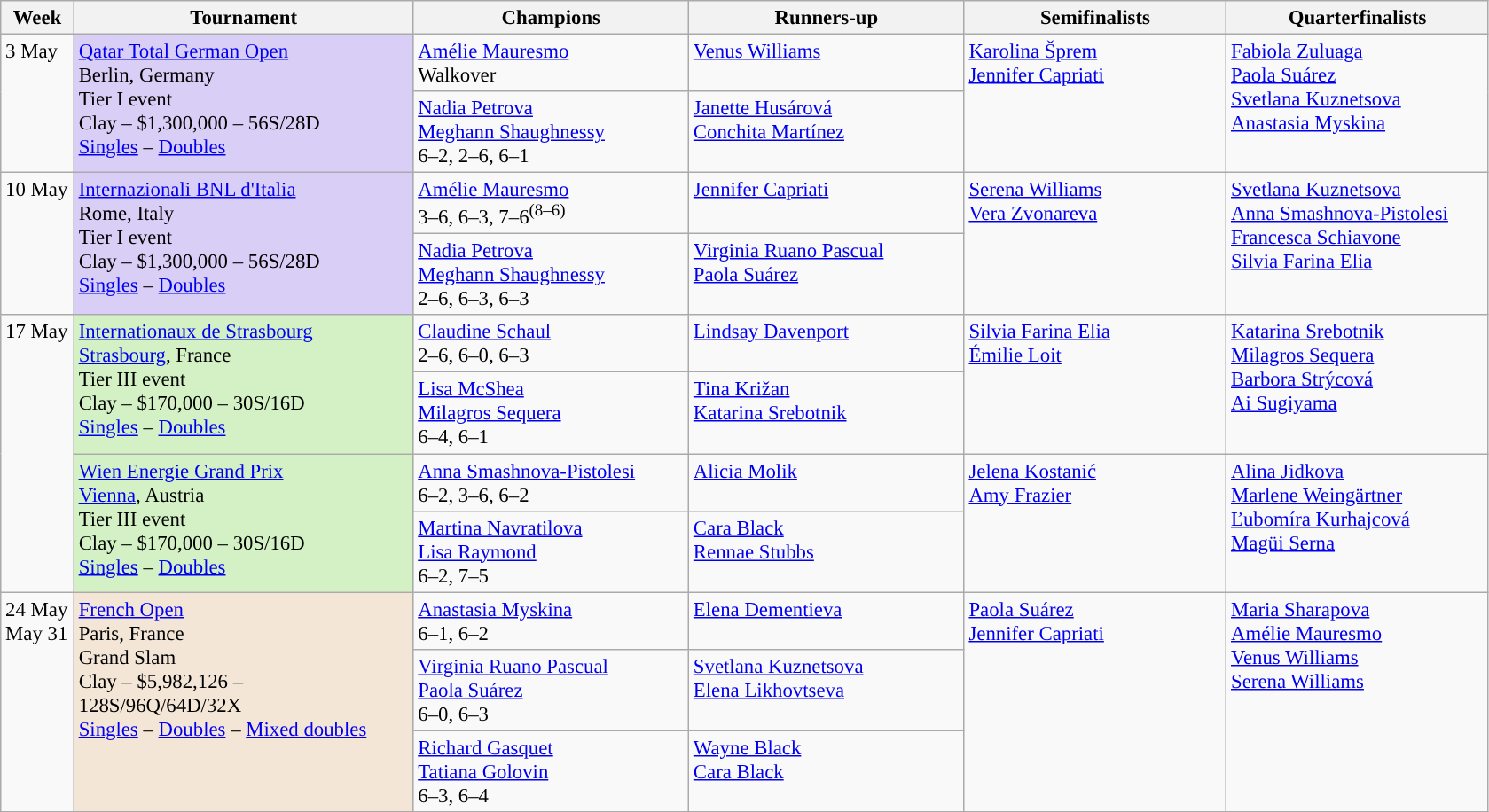<table class=wikitable style=font-size:95%>
<tr>
<th style="width:48px;">Week</th>
<th style="width:248px;">Tournament</th>
<th style="width:200px;">Champions</th>
<th style="width:200px;">Runners-up</th>
<th style="width:190px;">Semifinalists</th>
<th style="width:190px;">Quarterfinalists</th>
</tr>
<tr valign="top">
<td rowspan=2>3 May</td>
<td rowspan=2 style="background:#d8cef6;"><a href='#'>Qatar Total German Open</a><br> Berlin, Germany <br>Tier I event <br> Clay – $1,300,000 – 56S/28D<br><a href='#'>Singles</a> – <a href='#'>Doubles</a></td>
<td> <a href='#'>Amélie Mauresmo</a> <br> Walkover</td>
<td> <a href='#'>Venus Williams</a></td>
<td rowspan=2> <a href='#'>Karolina Šprem</a><br> <a href='#'>Jennifer Capriati</a></td>
<td rowspan=2> <a href='#'>Fabiola Zuluaga</a>  <br>  <a href='#'>Paola Suárez</a> <br> <a href='#'>Svetlana Kuznetsova</a><br>   <a href='#'>Anastasia Myskina</a></td>
</tr>
<tr valign="top">
<td> <a href='#'>Nadia Petrova</a> <br>  <a href='#'>Meghann Shaughnessy</a><br>6–2, 2–6, 6–1</td>
<td> <a href='#'>Janette Husárová</a> <br>  <a href='#'>Conchita Martínez</a></td>
</tr>
<tr valign="top">
<td rowspan=2>10 May</td>
<td rowspan=2 style="background:#d8cef6;"><a href='#'>Internazionali BNL d'Italia</a><br> Rome, Italy <br>Tier I event <br> Clay – $1,300,000 – 56S/28D<br><a href='#'>Singles</a> – <a href='#'>Doubles</a></td>
<td> <a href='#'>Amélie Mauresmo</a> <br> 3–6, 6–3, 7–6<sup>(8–6)</sup></td>
<td> <a href='#'>Jennifer Capriati</a></td>
<td rowspan=2> <a href='#'>Serena Williams</a><br> <a href='#'>Vera Zvonareva</a></td>
<td rowspan=2> <a href='#'>Svetlana Kuznetsova</a>  <br>  <a href='#'>Anna Smashnova-Pistolesi</a> <br> <a href='#'>Francesca Schiavone</a><br>   <a href='#'>Silvia Farina Elia</a></td>
</tr>
<tr valign="top">
<td> <a href='#'>Nadia Petrova</a> <br>  <a href='#'>Meghann Shaughnessy</a><br>2–6, 6–3, 6–3</td>
<td> <a href='#'>Virginia Ruano Pascual</a> <br>  <a href='#'>Paola Suárez</a></td>
</tr>
<tr valign="top">
<td rowspan=4>17 May</td>
<td rowspan=2 style="background:#d4f1c5;"><a href='#'>Internationaux de Strasbourg</a><br> <a href='#'>Strasbourg</a>, France <br>Tier III event <br> Clay – $170,000 – 30S/16D<br><a href='#'>Singles</a> – <a href='#'>Doubles</a></td>
<td> <a href='#'>Claudine Schaul</a> <br> 2–6, 6–0, 6–3</td>
<td> <a href='#'>Lindsay Davenport</a></td>
<td rowspan=2> <a href='#'>Silvia Farina Elia</a><br> <a href='#'>Émilie Loit</a></td>
<td rowspan=2> <a href='#'>Katarina Srebotnik</a>  <br>  <a href='#'>Milagros Sequera</a> <br> <a href='#'>Barbora Strýcová</a><br>   <a href='#'>Ai Sugiyama</a></td>
</tr>
<tr valign="top">
<td> <a href='#'>Lisa McShea</a> <br>  <a href='#'>Milagros Sequera</a><br>6–4, 6–1</td>
<td> <a href='#'>Tina Križan</a> <br>  <a href='#'>Katarina Srebotnik</a></td>
</tr>
<tr valign="top">
<td rowspan=2 style="background:#d4f1c5;"><a href='#'>Wien Energie Grand Prix</a><br> <a href='#'>Vienna</a>, Austria <br>Tier III event <br> Clay – $170,000 – 30S/16D<br><a href='#'>Singles</a> – <a href='#'>Doubles</a></td>
<td> <a href='#'>Anna Smashnova-Pistolesi</a> <br> 6–2, 3–6, 6–2</td>
<td> <a href='#'>Alicia Molik</a></td>
<td rowspan=2> <a href='#'>Jelena Kostanić</a><br> <a href='#'>Amy Frazier</a></td>
<td rowspan=2> <a href='#'>Alina Jidkova</a>  <br>  <a href='#'>Marlene Weingärtner</a> <br> <a href='#'>Ľubomíra Kurhajcová</a><br>   <a href='#'>Magüi Serna</a></td>
</tr>
<tr valign="top">
<td> <a href='#'>Martina Navratilova</a> <br>  <a href='#'>Lisa Raymond</a><br>6–2, 7–5</td>
<td> <a href='#'>Cara Black</a> <br>  <a href='#'>Rennae Stubbs</a></td>
</tr>
<tr valign="top">
<td rowspan=3>24 May<br>May 31</td>
<td rowspan=3 bgcolor=#F3E6D7><a href='#'>French Open</a><br>  Paris, France <br>Grand Slam<br>Clay – $5,982,126 – 128S/96Q/64D/32X<br><a href='#'>Singles</a> – <a href='#'>Doubles</a> – <a href='#'>Mixed doubles</a></td>
<td> <a href='#'>Anastasia Myskina</a> <br> 6–1, 6–2</td>
<td> <a href='#'>Elena Dementieva</a></td>
<td rowspan=3> <a href='#'>Paola Suárez</a><br> <a href='#'>Jennifer Capriati</a></td>
<td rowspan=3> <a href='#'>Maria Sharapova</a>  <br>  <a href='#'>Amélie Mauresmo</a> <br> <a href='#'>Venus Williams</a><br>   <a href='#'>Serena Williams</a></td>
</tr>
<tr valign="top">
<td> <a href='#'>Virginia Ruano Pascual</a> <br>  <a href='#'>Paola Suárez</a><br>6–0, 6–3</td>
<td> <a href='#'>Svetlana Kuznetsova</a> <br>  <a href='#'>Elena Likhovtseva</a></td>
</tr>
<tr valign="top">
<td> <a href='#'>Richard Gasquet</a> <br>  <a href='#'>Tatiana Golovin</a><br>6–3, 6–4</td>
<td> <a href='#'>Wayne Black</a> <br>  <a href='#'>Cara Black</a></td>
</tr>
</table>
